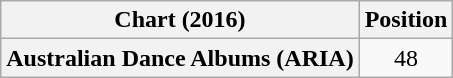<table class="wikitable plainrowheaders" style="text-align:center;">
<tr>
<th>Chart (2016)</th>
<th>Position</th>
</tr>
<tr>
<th scope="row">Australian Dance Albums (ARIA)</th>
<td style="text-align:center;">48</td>
</tr>
</table>
